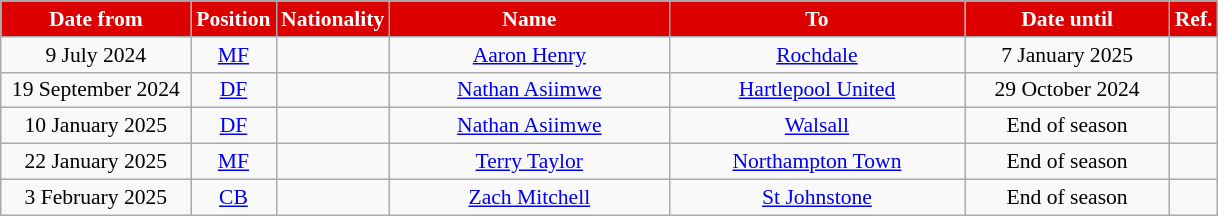<table class="wikitable"  style="text-align:center; font-size:90%; ">
<tr>
</tr>
<tr>
<th style="background:#DD0000; color:white; width:120px;">Date from</th>
<th style="background:#DD0000; color:white; width:50px;">Position</th>
<th style="background:#DD0000; color:white; width:50px;">Nationality</th>
<th style="background:#DD0000; color:white; width:180px;">Name</th>
<th style="background:#DD0000; color:white; width:190px;">To</th>
<th style="background:#DD0000; color:white; width:130px;">Date until</th>
<th style="background:#DD0000; color:white; width:25px;">Ref.</th>
</tr>
<tr>
<td>9 July 2024</td>
<td><a href='#'>MF</a></td>
<td></td>
<td><a href='#'>Aaron Henry</a></td>
<td> <a href='#'>Rochdale</a></td>
<td>7 January 2025</td>
<td></td>
</tr>
<tr>
<td>19 September 2024</td>
<td><a href='#'>DF</a></td>
<td></td>
<td><a href='#'>Nathan Asiimwe</a></td>
<td> <a href='#'>Hartlepool United</a></td>
<td>29 October 2024</td>
<td></td>
</tr>
<tr>
<td>10 January 2025</td>
<td><a href='#'>DF</a></td>
<td></td>
<td><a href='#'>Nathan Asiimwe</a></td>
<td> <a href='#'>Walsall</a></td>
<td>End of season</td>
<td></td>
</tr>
<tr>
<td>22 January 2025</td>
<td><a href='#'>MF</a></td>
<td></td>
<td><a href='#'>Terry Taylor</a></td>
<td> <a href='#'>Northampton Town</a></td>
<td>End of season</td>
<td></td>
</tr>
<tr>
<td>3 February 2025</td>
<td><a href='#'>CB</a></td>
<td></td>
<td><a href='#'>Zach Mitchell</a></td>
<td> <a href='#'>St Johnstone</a></td>
<td>End of season</td>
<td></td>
</tr>
</table>
